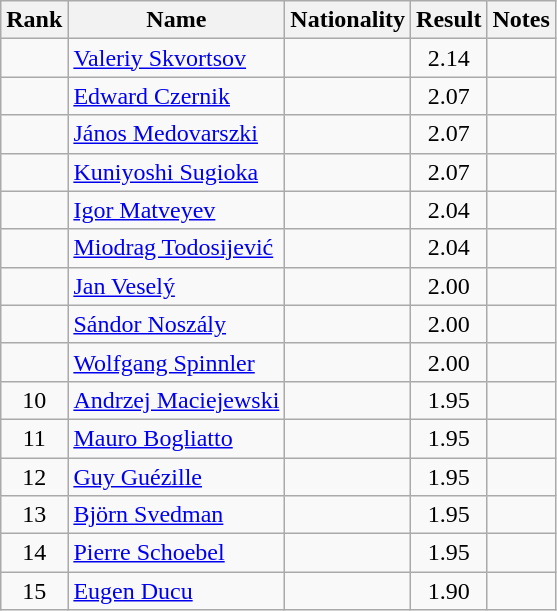<table class="wikitable sortable" style="text-align:center">
<tr>
<th>Rank</th>
<th>Name</th>
<th>Nationality</th>
<th>Result</th>
<th>Notes</th>
</tr>
<tr>
<td></td>
<td align=left><a href='#'>Valeriy Skvortsov</a></td>
<td align=left></td>
<td>2.14</td>
<td></td>
</tr>
<tr>
<td></td>
<td align=left><a href='#'>Edward Czernik</a></td>
<td align=left></td>
<td>2.07</td>
<td></td>
</tr>
<tr>
<td></td>
<td align=left><a href='#'>János Medovarszki</a></td>
<td align=left></td>
<td>2.07</td>
<td></td>
</tr>
<tr>
<td></td>
<td align=left><a href='#'>Kuniyoshi Sugioka</a></td>
<td align=left></td>
<td>2.07</td>
<td></td>
</tr>
<tr>
<td></td>
<td align=left><a href='#'>Igor Matveyev</a></td>
<td align=left></td>
<td>2.04</td>
<td></td>
</tr>
<tr>
<td></td>
<td align=left><a href='#'>Miodrag Todosijević</a></td>
<td align=left></td>
<td>2.04</td>
<td></td>
</tr>
<tr>
<td></td>
<td align=left><a href='#'>Jan Veselý</a></td>
<td align=left></td>
<td>2.00</td>
<td></td>
</tr>
<tr>
<td></td>
<td align=left><a href='#'>Sándor Noszály</a></td>
<td align=left></td>
<td>2.00</td>
<td></td>
</tr>
<tr>
<td></td>
<td align=left><a href='#'>Wolfgang Spinnler</a></td>
<td align=left></td>
<td>2.00</td>
<td></td>
</tr>
<tr>
<td>10</td>
<td align=left><a href='#'>Andrzej Maciejewski</a></td>
<td align=left></td>
<td>1.95</td>
<td></td>
</tr>
<tr>
<td>11</td>
<td align=left><a href='#'>Mauro Bogliatto</a></td>
<td align=left></td>
<td>1.95</td>
<td></td>
</tr>
<tr>
<td>12</td>
<td align=left><a href='#'>Guy Guézille</a></td>
<td align=left></td>
<td>1.95</td>
<td></td>
</tr>
<tr>
<td>13</td>
<td align=left><a href='#'>Björn Svedman</a></td>
<td align=left></td>
<td>1.95</td>
<td></td>
</tr>
<tr>
<td>14</td>
<td align=left><a href='#'>Pierre Schoebel</a></td>
<td align=left></td>
<td>1.95</td>
<td></td>
</tr>
<tr>
<td>15</td>
<td align=left><a href='#'>Eugen Ducu</a></td>
<td align=left></td>
<td>1.90</td>
<td></td>
</tr>
</table>
